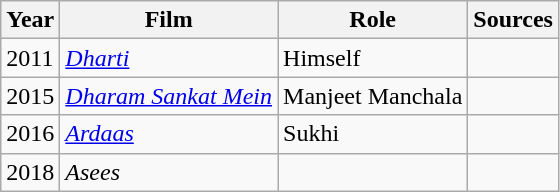<table class="wikitable sortable">
<tr>
<th>Year</th>
<th>Film</th>
<th>Role</th>
<th>Sources</th>
</tr>
<tr>
<td>2011</td>
<td><em><a href='#'>Dharti</a></em></td>
<td>Himself</td>
<td></td>
</tr>
<tr>
<td>2015</td>
<td><em><a href='#'>Dharam Sankat Mein</a></em></td>
<td>Manjeet Manchala</td>
<td></td>
</tr>
<tr>
<td>2016</td>
<td><em><a href='#'>Ardaas</a></em></td>
<td>Sukhi</td>
<td></td>
</tr>
<tr>
<td>2018</td>
<td><em>Asees</em></td>
<td></td>
<td></td>
</tr>
</table>
